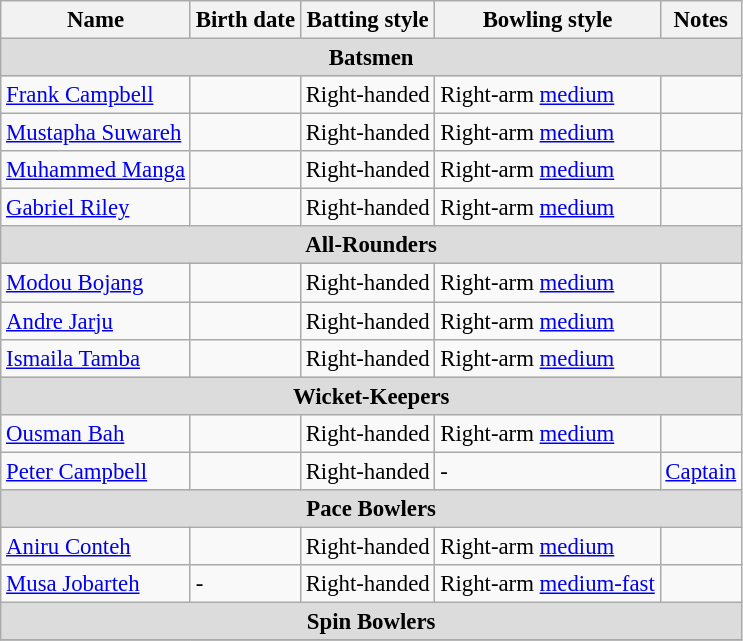<table class="wikitable" style="font-size:95%;">
<tr>
<th align=center>Name</th>
<th align=center>Birth date</th>
<th align=center>Batting style</th>
<th align=center>Bowling style</th>
<th align=center>Notes</th>
</tr>
<tr>
<th colspan="6" style="background: #DCDCDC" align=center>Batsmen</th>
</tr>
<tr>
<td><a href='#'>Frank Campbell</a></td>
<td></td>
<td>Right-handed</td>
<td>Right-arm <a href='#'>medium</a></td>
<td></td>
</tr>
<tr>
<td><a href='#'>Mustapha Suwareh</a></td>
<td></td>
<td>Right-handed</td>
<td>Right-arm <a href='#'>medium</a></td>
<td></td>
</tr>
<tr>
<td><a href='#'>Muhammed Manga</a></td>
<td></td>
<td>Right-handed</td>
<td>Right-arm <a href='#'>medium</a></td>
<td></td>
</tr>
<tr>
<td><a href='#'>Gabriel Riley</a></td>
<td></td>
<td>Right-handed</td>
<td>Right-arm <a href='#'>medium</a></td>
<td></td>
</tr>
<tr>
<th colspan="6" style="background: #DCDCDC" align=center>All-Rounders</th>
</tr>
<tr>
<td><a href='#'>Modou Bojang</a></td>
<td></td>
<td>Right-handed</td>
<td>Right-arm <a href='#'>medium</a></td>
<td></td>
</tr>
<tr>
<td><a href='#'>Andre Jarju</a></td>
<td></td>
<td>Right-handed</td>
<td>Right-arm <a href='#'>medium</a></td>
<td></td>
</tr>
<tr>
<td><a href='#'>Ismaila Tamba</a></td>
<td></td>
<td>Right-handed</td>
<td>Right-arm <a href='#'>medium</a></td>
<td></td>
</tr>
<tr>
<th colspan="6" style="background: #DCDCDC" align=center>Wicket-Keepers</th>
</tr>
<tr>
<td><a href='#'>Ousman Bah</a></td>
<td></td>
<td>Right-handed</td>
<td>Right-arm <a href='#'>medium</a></td>
<td></td>
</tr>
<tr>
<td><a href='#'>Peter Campbell</a></td>
<td></td>
<td>Right-handed</td>
<td>-</td>
<td><a href='#'>Captain</a></td>
</tr>
<tr>
<th colspan="6" style="background: #DCDCDC" align=center>Pace Bowlers</th>
</tr>
<tr>
<td><a href='#'>Aniru Conteh</a></td>
<td></td>
<td>Right-handed</td>
<td>Right-arm <a href='#'>medium</a></td>
<td></td>
</tr>
<tr>
<td><a href='#'>Musa Jobarteh</a></td>
<td>-</td>
<td>Right-handed</td>
<td>Right-arm <a href='#'>medium-fast</a></td>
<td></td>
</tr>
<tr>
<th colspan="6" style="background: #DCDCDC" align=center>Spin Bowlers</th>
</tr>
<tr>
</tr>
</table>
